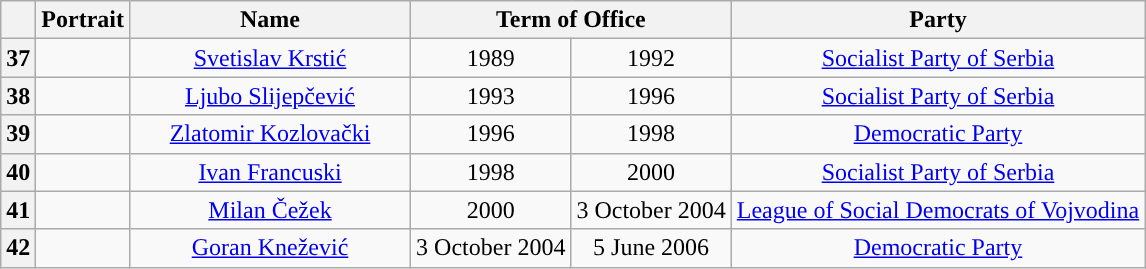<table class="wikitable" style="text-align:center">
<tr>
<th></th>
<th>Portrait</th>
<th width=180>Name<br></th>
<th colspan=2>Term of Office</th>
<th>Party</th>
</tr>
<tr>
<th style="background:">37</th>
<td></td>
<td><a href='#'>Svetislav Krstić</a><br></td>
<td>1989</td>
<td>1992</td>
<td><a href='#'>Socialist Party of Serbia</a></td>
</tr>
<tr>
<th style="background:">38</th>
<td></td>
<td><a href='#'>Ljubo Slijepčević</a></td>
<td>1993</td>
<td>1996</td>
<td><a href='#'>Socialist Party of Serbia</a></td>
</tr>
<tr>
<th style="background:">39</th>
<td></td>
<td><a href='#'>Zlatomir Kozlovački</a><br></td>
<td>1996</td>
<td>1998</td>
<td><a href='#'>Democratic Party</a></td>
</tr>
<tr>
<th style="background:">40</th>
<td></td>
<td><a href='#'>Ivan Francuski</a></td>
<td>1998</td>
<td>2000</td>
<td><a href='#'>Socialist Party of Serbia</a></td>
</tr>
<tr>
<th style="background:">41</th>
<td></td>
<td><a href='#'>Milan Čežek</a><br></td>
<td>2000</td>
<td>3 October 2004</td>
<td><a href='#'>League of Social Democrats of Vojvodina</a></td>
</tr>
<tr>
<th style="background:">42</th>
<td></td>
<td><a href='#'>Goran Knežević</a><br></td>
<td>3 October 2004</td>
<td>5 June 2006</td>
<td><a href='#'>Democratic Party</a></td>
</tr>
</table>
